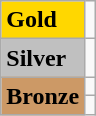<table class="wikitable">
<tr>
<td bgcolor="gold"><strong>Gold</strong></td>
<td></td>
</tr>
<tr>
<td bgcolor="silver"><strong>Silver</strong></td>
<td></td>
</tr>
<tr>
<td rowspan="2" bgcolor="#cc9966"><strong>Bronze</strong></td>
<td></td>
</tr>
<tr>
<td></td>
</tr>
</table>
